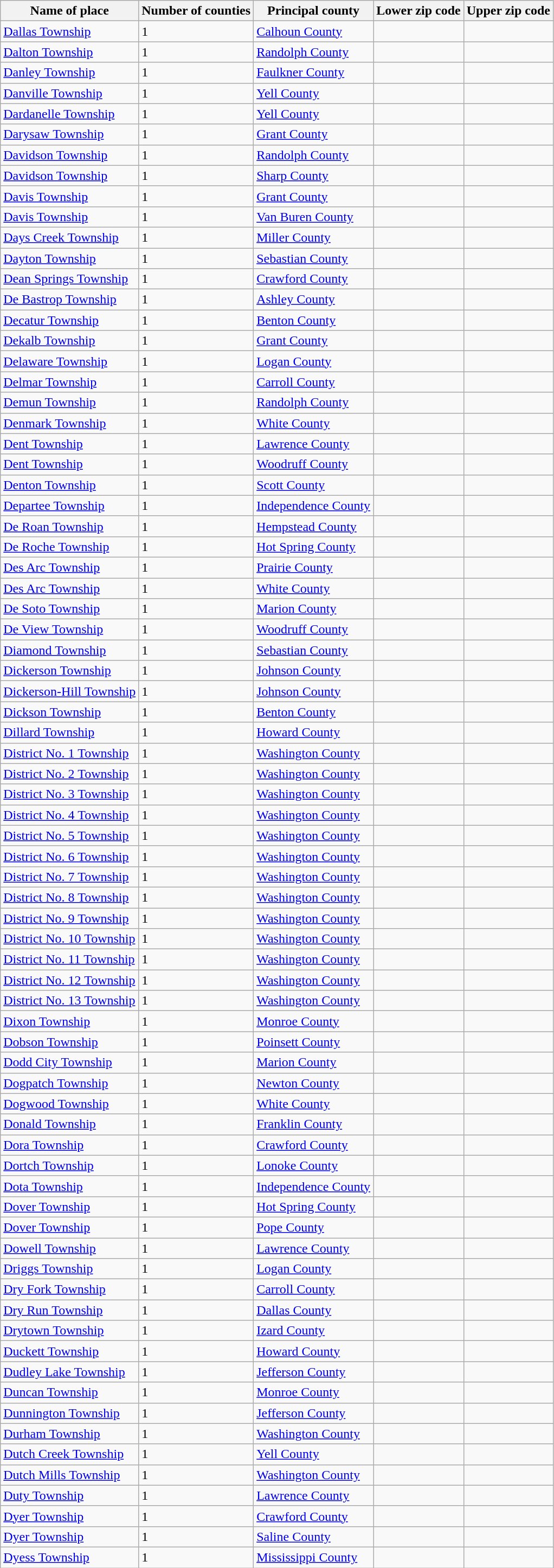<table class="wikitable">
<tr>
<th>Name of place</th>
<th>Number of counties</th>
<th>Principal county</th>
<th>Lower zip code</th>
<th>Upper zip code</th>
</tr>
<tr>
<td><a href='#'>Dallas Township</a></td>
<td>1</td>
<td><a href='#'>Calhoun County</a></td>
<td> </td>
<td> </td>
</tr>
<tr>
<td><a href='#'>Dalton Township</a></td>
<td>1</td>
<td><a href='#'>Randolph County</a></td>
<td> </td>
<td> </td>
</tr>
<tr>
<td><a href='#'>Danley Township</a></td>
<td>1</td>
<td><a href='#'>Faulkner County</a></td>
<td> </td>
<td> </td>
</tr>
<tr>
<td><a href='#'>Danville Township</a></td>
<td>1</td>
<td><a href='#'>Yell County</a></td>
<td> </td>
<td> </td>
</tr>
<tr>
<td><a href='#'>Dardanelle Township</a></td>
<td>1</td>
<td><a href='#'>Yell County</a></td>
<td> </td>
<td> </td>
</tr>
<tr>
<td><a href='#'>Darysaw Township</a></td>
<td>1</td>
<td><a href='#'>Grant County</a></td>
<td> </td>
<td> </td>
</tr>
<tr>
<td><a href='#'>Davidson Township</a></td>
<td>1</td>
<td><a href='#'>Randolph County</a></td>
<td> </td>
<td> </td>
</tr>
<tr>
<td><a href='#'>Davidson Township</a></td>
<td>1</td>
<td><a href='#'>Sharp County</a></td>
<td> </td>
<td> </td>
</tr>
<tr>
<td><a href='#'>Davis Township</a></td>
<td>1</td>
<td><a href='#'>Grant County</a></td>
<td> </td>
<td> </td>
</tr>
<tr>
<td><a href='#'>Davis Township</a></td>
<td>1</td>
<td><a href='#'>Van Buren County</a></td>
<td> </td>
<td> </td>
</tr>
<tr>
<td><a href='#'>Days Creek Township</a></td>
<td>1</td>
<td><a href='#'>Miller County</a></td>
<td> </td>
<td> </td>
</tr>
<tr>
<td><a href='#'>Dayton Township</a></td>
<td>1</td>
<td><a href='#'>Sebastian County</a></td>
<td> </td>
<td> </td>
</tr>
<tr>
<td><a href='#'>Dean Springs Township</a></td>
<td>1</td>
<td><a href='#'>Crawford County</a></td>
<td> </td>
<td> </td>
</tr>
<tr>
<td><a href='#'>De Bastrop Township</a></td>
<td>1</td>
<td><a href='#'>Ashley County</a></td>
<td> </td>
<td> </td>
</tr>
<tr>
<td><a href='#'>Decatur Township</a></td>
<td>1</td>
<td><a href='#'>Benton County</a></td>
<td> </td>
<td> </td>
</tr>
<tr>
<td><a href='#'>Dekalb Township</a></td>
<td>1</td>
<td><a href='#'>Grant County</a></td>
<td> </td>
<td> </td>
</tr>
<tr>
<td><a href='#'>Delaware Township</a></td>
<td>1</td>
<td><a href='#'>Logan County</a></td>
<td> </td>
<td> </td>
</tr>
<tr>
<td><a href='#'>Delmar Township</a></td>
<td>1</td>
<td><a href='#'>Carroll County</a></td>
<td> </td>
<td> </td>
</tr>
<tr>
<td><a href='#'>Demun Township</a></td>
<td>1</td>
<td><a href='#'>Randolph County</a></td>
<td> </td>
<td> </td>
</tr>
<tr>
<td><a href='#'>Denmark Township</a></td>
<td>1</td>
<td><a href='#'>White County</a></td>
<td> </td>
<td> </td>
</tr>
<tr>
<td><a href='#'>Dent Township</a></td>
<td>1</td>
<td><a href='#'>Lawrence County</a></td>
<td> </td>
<td> </td>
</tr>
<tr>
<td><a href='#'>Dent Township</a></td>
<td>1</td>
<td><a href='#'>Woodruff County</a></td>
<td> </td>
<td> </td>
</tr>
<tr>
<td><a href='#'>Denton Township</a></td>
<td>1</td>
<td><a href='#'>Scott County</a></td>
<td> </td>
<td> </td>
</tr>
<tr>
<td><a href='#'>Departee Township</a></td>
<td>1</td>
<td><a href='#'>Independence County</a></td>
<td> </td>
<td> </td>
</tr>
<tr>
<td><a href='#'>De Roan Township</a></td>
<td>1</td>
<td><a href='#'>Hempstead County</a></td>
<td> </td>
<td> </td>
</tr>
<tr>
<td><a href='#'>De Roche Township</a></td>
<td>1</td>
<td><a href='#'>Hot Spring County</a></td>
<td> </td>
<td> </td>
</tr>
<tr>
<td><a href='#'>Des Arc Township</a></td>
<td>1</td>
<td><a href='#'>Prairie County</a></td>
<td> </td>
<td> </td>
</tr>
<tr>
<td><a href='#'>Des Arc Township</a></td>
<td>1</td>
<td><a href='#'>White County</a></td>
<td> </td>
<td> </td>
</tr>
<tr>
<td><a href='#'>De Soto Township</a></td>
<td>1</td>
<td><a href='#'>Marion County</a></td>
<td> </td>
<td> </td>
</tr>
<tr>
<td><a href='#'>De View Township</a></td>
<td>1</td>
<td><a href='#'>Woodruff County</a></td>
<td> </td>
<td> </td>
</tr>
<tr>
<td><a href='#'>Diamond Township</a></td>
<td>1</td>
<td><a href='#'>Sebastian County</a></td>
<td> </td>
<td> </td>
</tr>
<tr>
<td><a href='#'>Dickerson Township</a></td>
<td>1</td>
<td><a href='#'>Johnson County</a></td>
<td> </td>
<td> </td>
</tr>
<tr>
<td><a href='#'>Dickerson-Hill Township</a></td>
<td>1</td>
<td><a href='#'>Johnson County</a></td>
<td> </td>
<td> </td>
</tr>
<tr>
<td><a href='#'>Dickson Township</a></td>
<td>1</td>
<td><a href='#'>Benton County</a></td>
<td> </td>
<td> </td>
</tr>
<tr>
<td><a href='#'>Dillard Township</a></td>
<td>1</td>
<td><a href='#'>Howard County</a></td>
<td> </td>
<td> </td>
</tr>
<tr>
<td><a href='#'>District No. 1 Township</a></td>
<td>1</td>
<td><a href='#'>Washington County</a></td>
<td> </td>
<td> </td>
</tr>
<tr>
<td><a href='#'>District No. 2 Township</a></td>
<td>1</td>
<td><a href='#'>Washington County</a></td>
<td> </td>
<td> </td>
</tr>
<tr>
<td><a href='#'>District No. 3 Township</a></td>
<td>1</td>
<td><a href='#'>Washington County</a></td>
<td> </td>
<td> </td>
</tr>
<tr>
<td><a href='#'>District No. 4 Township</a></td>
<td>1</td>
<td><a href='#'>Washington County</a></td>
<td> </td>
<td> </td>
</tr>
<tr>
<td><a href='#'>District No. 5 Township</a></td>
<td>1</td>
<td><a href='#'>Washington County</a></td>
<td> </td>
<td> </td>
</tr>
<tr>
<td><a href='#'>District No. 6 Township</a></td>
<td>1</td>
<td><a href='#'>Washington County</a></td>
<td> </td>
<td> </td>
</tr>
<tr>
<td><a href='#'>District No. 7 Township</a></td>
<td>1</td>
<td><a href='#'>Washington County</a></td>
<td> </td>
<td> </td>
</tr>
<tr>
<td><a href='#'>District No. 8 Township</a></td>
<td>1</td>
<td><a href='#'>Washington County</a></td>
<td> </td>
<td> </td>
</tr>
<tr>
<td><a href='#'>District No. 9 Township</a></td>
<td>1</td>
<td><a href='#'>Washington County</a></td>
<td> </td>
<td> </td>
</tr>
<tr>
<td><a href='#'>District No. 10 Township</a></td>
<td>1</td>
<td><a href='#'>Washington County</a></td>
<td> </td>
<td> </td>
</tr>
<tr>
<td><a href='#'>District No. 11 Township</a></td>
<td>1</td>
<td><a href='#'>Washington County</a></td>
<td> </td>
<td> </td>
</tr>
<tr>
<td><a href='#'>District No. 12 Township</a></td>
<td>1</td>
<td><a href='#'>Washington County</a></td>
<td> </td>
<td> </td>
</tr>
<tr>
<td><a href='#'>District No. 13 Township</a></td>
<td>1</td>
<td><a href='#'>Washington County</a></td>
<td> </td>
<td> </td>
</tr>
<tr>
<td><a href='#'>Dixon Township</a></td>
<td>1</td>
<td><a href='#'>Monroe County</a></td>
<td> </td>
<td> </td>
</tr>
<tr>
<td><a href='#'>Dobson Township</a></td>
<td>1</td>
<td><a href='#'>Poinsett County</a></td>
<td> </td>
<td> </td>
</tr>
<tr>
<td><a href='#'>Dodd City Township</a></td>
<td>1</td>
<td><a href='#'>Marion County</a></td>
<td> </td>
<td> </td>
</tr>
<tr>
<td><a href='#'>Dogpatch Township</a></td>
<td>1</td>
<td><a href='#'>Newton County</a></td>
<td> </td>
<td> </td>
</tr>
<tr>
<td><a href='#'>Dogwood Township</a></td>
<td>1</td>
<td><a href='#'>White County</a></td>
<td> </td>
<td> </td>
</tr>
<tr>
<td><a href='#'>Donald Township</a></td>
<td>1</td>
<td><a href='#'>Franklin County</a></td>
<td> </td>
<td> </td>
</tr>
<tr>
<td><a href='#'>Dora Township</a></td>
<td>1</td>
<td><a href='#'>Crawford County</a></td>
<td> </td>
<td> </td>
</tr>
<tr>
<td><a href='#'>Dortch Township</a></td>
<td>1</td>
<td><a href='#'>Lonoke County</a></td>
<td> </td>
<td> </td>
</tr>
<tr>
<td><a href='#'>Dota Township</a></td>
<td>1</td>
<td><a href='#'>Independence County</a></td>
<td> </td>
<td> </td>
</tr>
<tr>
<td><a href='#'>Dover Township</a></td>
<td>1</td>
<td><a href='#'>Hot Spring County</a></td>
<td> </td>
<td> </td>
</tr>
<tr>
<td><a href='#'>Dover Township</a></td>
<td>1</td>
<td><a href='#'>Pope County</a></td>
<td> </td>
<td> </td>
</tr>
<tr>
<td><a href='#'>Dowell Township</a></td>
<td>1</td>
<td><a href='#'>Lawrence County</a></td>
<td> </td>
<td> </td>
</tr>
<tr>
<td><a href='#'>Driggs Township</a></td>
<td>1</td>
<td><a href='#'>Logan County</a></td>
<td> </td>
<td> </td>
</tr>
<tr>
<td><a href='#'>Dry Fork Township</a></td>
<td>1</td>
<td><a href='#'>Carroll County</a></td>
<td> </td>
<td> </td>
</tr>
<tr>
<td><a href='#'>Dry Run Township</a></td>
<td>1</td>
<td><a href='#'>Dallas County</a></td>
<td> </td>
<td> </td>
</tr>
<tr>
<td><a href='#'>Drytown Township</a></td>
<td>1</td>
<td><a href='#'>Izard County</a></td>
<td> </td>
<td> </td>
</tr>
<tr>
<td><a href='#'>Duckett Township</a></td>
<td>1</td>
<td><a href='#'>Howard County</a></td>
<td> </td>
<td> </td>
</tr>
<tr>
<td><a href='#'>Dudley Lake Township</a></td>
<td>1</td>
<td><a href='#'>Jefferson County</a></td>
<td> </td>
<td> </td>
</tr>
<tr>
<td><a href='#'>Duncan Township</a></td>
<td>1</td>
<td><a href='#'>Monroe County</a></td>
<td> </td>
<td> </td>
</tr>
<tr>
<td><a href='#'>Dunnington Township</a></td>
<td>1</td>
<td><a href='#'>Jefferson County</a></td>
<td> </td>
<td> </td>
</tr>
<tr>
<td><a href='#'>Durham Township</a></td>
<td>1</td>
<td><a href='#'>Washington County</a></td>
<td> </td>
<td> </td>
</tr>
<tr>
<td><a href='#'>Dutch Creek Township</a></td>
<td>1</td>
<td><a href='#'>Yell County</a></td>
<td> </td>
<td> </td>
</tr>
<tr>
<td><a href='#'>Dutch Mills Township</a></td>
<td>1</td>
<td><a href='#'>Washington County</a></td>
<td> </td>
<td> </td>
</tr>
<tr>
<td><a href='#'>Duty Township</a></td>
<td>1</td>
<td><a href='#'>Lawrence County</a></td>
<td> </td>
<td> </td>
</tr>
<tr>
<td><a href='#'>Dyer Township</a></td>
<td>1</td>
<td><a href='#'>Crawford County</a></td>
<td> </td>
<td> </td>
</tr>
<tr>
<td><a href='#'>Dyer Township</a></td>
<td>1</td>
<td><a href='#'>Saline County</a></td>
<td> </td>
<td> </td>
</tr>
<tr>
<td><a href='#'>Dyess Township</a></td>
<td>1</td>
<td><a href='#'>Mississippi County</a></td>
<td> </td>
<td> </td>
</tr>
</table>
